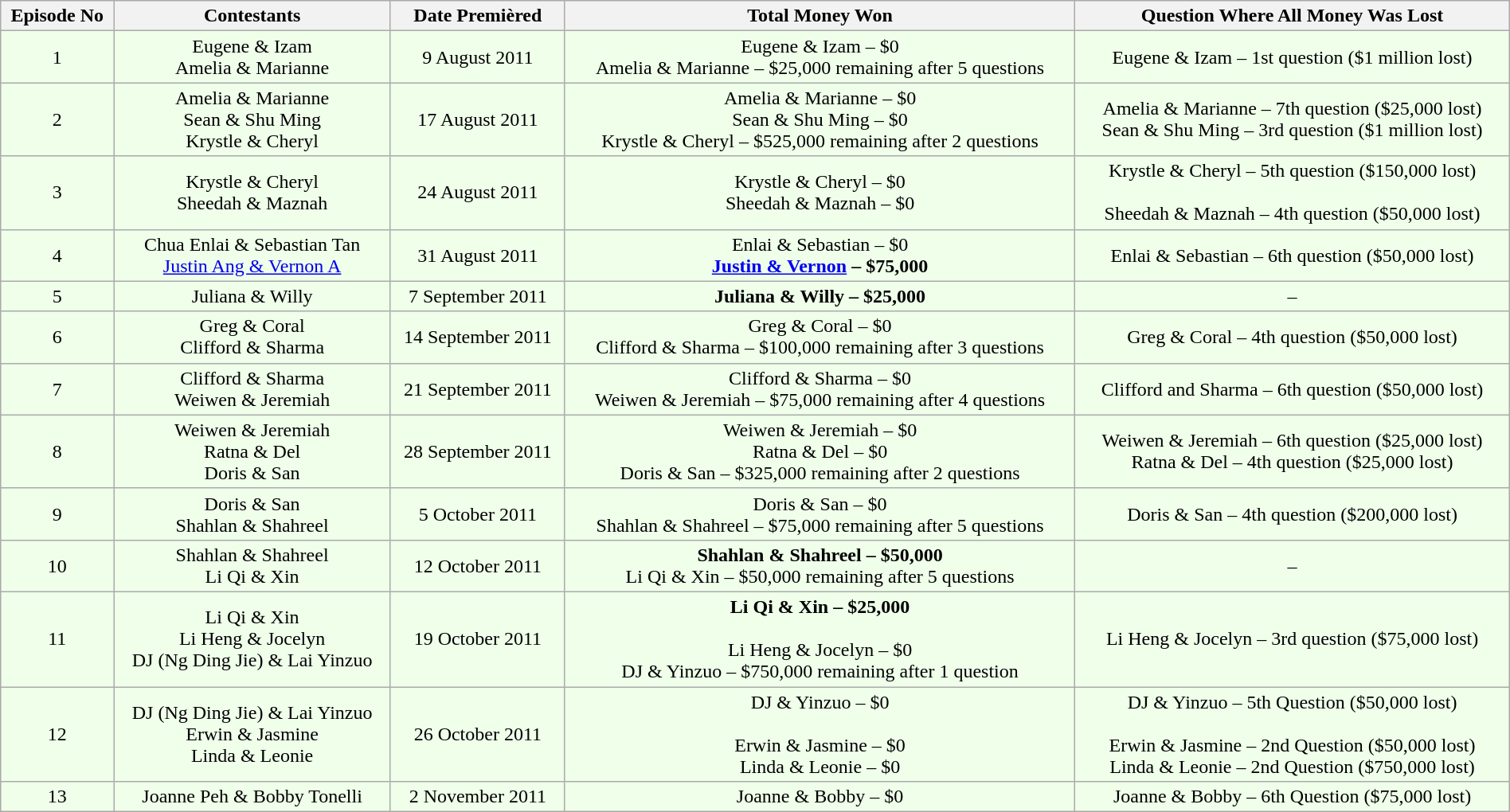<table class="wikitable" style="text-align:center; width:100%; background:#EFFFEA">
<tr>
<th>Episode No</th>
<th>Contestants</th>
<th>Date Premièred</th>
<th>Total Money Won</th>
<th>Question Where All Money Was Lost</th>
</tr>
<tr>
<td>1</td>
<td>Eugene & Izam<br>Amelia & Marianne</td>
<td>9 August 2011</td>
<td>Eugene & Izam – $0<br>Amelia & Marianne – $25,000 remaining after 5 questions<br></td>
<td>Eugene & Izam – 1st question ($1 million lost)</td>
</tr>
<tr>
<td>2</td>
<td>Amelia & Marianne<br>Sean & Shu Ming<br>Krystle & Cheryl</td>
<td>17 August 2011</td>
<td>Amelia & Marianne – $0<br>Sean & Shu Ming – $0<br>Krystle & Cheryl – $525,000 remaining after 2 questions<br></td>
<td>Amelia & Marianne – 7th question ($25,000 lost)<br>Sean & Shu Ming – 3rd question ($1 million lost)</td>
</tr>
<tr>
<td>3</td>
<td>Krystle & Cheryl<br>Sheedah & Maznah<br></td>
<td>24 August 2011</td>
<td>Krystle & Cheryl – $0<br>Sheedah & Maznah – $0</td>
<td>Krystle & Cheryl – 5th question ($150,000 lost)<br><br>Sheedah & Maznah – 4th question ($50,000 lost)</td>
</tr>
<tr>
<td>4</td>
<td>Chua Enlai & Sebastian Tan <br><a href='#'>Justin Ang & Vernon A</a></td>
<td>31 August 2011</td>
<td>Enlai & Sebastian – $0<br><strong><a href='#'>Justin & Vernon</a> – $75,000</strong></td>
<td>Enlai & Sebastian – 6th question ($50,000 lost)</td>
</tr>
<tr>
<td>5</td>
<td>Juliana & Willy</td>
<td>7 September 2011</td>
<td><strong>Juliana & Willy – $25,000</strong></td>
<td>–</td>
</tr>
<tr>
<td>6</td>
<td>Greg & Coral <br>Clifford & Sharma</td>
<td>14 September 2011</td>
<td>Greg & Coral – $0<br>Clifford & Sharma – $100,000 remaining after 3 questions</td>
<td>Greg & Coral – 4th question ($50,000 lost)</td>
</tr>
<tr>
<td>7</td>
<td>Clifford & Sharma <br>Weiwen & Jeremiah</td>
<td>21 September 2011</td>
<td>Clifford & Sharma – $0<br>Weiwen & Jeremiah – $75,000 remaining after 4 questions</td>
<td>Clifford and Sharma – 6th question ($50,000 lost)</td>
</tr>
<tr>
<td>8</td>
<td>Weiwen & Jeremiah<br>Ratna & Del<br>Doris & San</td>
<td>28 September 2011</td>
<td>Weiwen & Jeremiah – $0<br>Ratna & Del – $0<br>Doris & San – $325,000 remaining after 2 questions</td>
<td>Weiwen & Jeremiah – 6th question ($25,000 lost)<br>Ratna & Del – 4th question ($25,000 lost)</td>
</tr>
<tr>
<td>9</td>
<td>Doris & San<br>Shahlan & Shahreel</td>
<td>5 October 2011</td>
<td>Doris & San – $0<br>Shahlan & Shahreel – $75,000 remaining after 5 questions</td>
<td>Doris & San – 4th question ($200,000 lost)</td>
</tr>
<tr>
<td>10</td>
<td>Shahlan & Shahreel<br>Li Qi & Xin</td>
<td>12 October 2011</td>
<td><strong>Shahlan & Shahreel – $50,000</strong><br>Li Qi & Xin – $50,000 remaining after 5 questions<br></td>
<td>–</td>
</tr>
<tr>
<td>11</td>
<td>Li Qi & Xin<br>Li Heng & Jocelyn<br>DJ (Ng Ding Jie) & Lai Yinzuo</td>
<td>19 October 2011</td>
<td><strong>Li Qi & Xin – $25,000</strong><br><br>Li Heng & Jocelyn – $0<br>
DJ & Yinzuo – $750,000 remaining after 1 question
<br></td>
<td>Li Heng & Jocelyn – 3rd question ($75,000 lost)</td>
</tr>
<tr>
<td>12</td>
<td>DJ (Ng Ding Jie) & Lai Yinzuo<br>Erwin & Jasmine<br>Linda & Leonie</td>
<td>26 October 2011</td>
<td>DJ & Yinzuo – $0<br><br>Erwin & Jasmine – $0<br>
Linda & Leonie – $0</td>
<td>DJ & Yinzuo – 5th Question ($50,000 lost)<br><br>Erwin & Jasmine – 2nd Question ($50,000 lost)<br>
Linda & Leonie – 2nd Question ($750,000 lost)</td>
</tr>
<tr>
<td>13</td>
<td>Joanne Peh & Bobby Tonelli</td>
<td>2 November 2011</td>
<td>Joanne & Bobby – $0</td>
<td>Joanne & Bobby – 6th Question ($75,000 lost)</td>
</tr>
</table>
